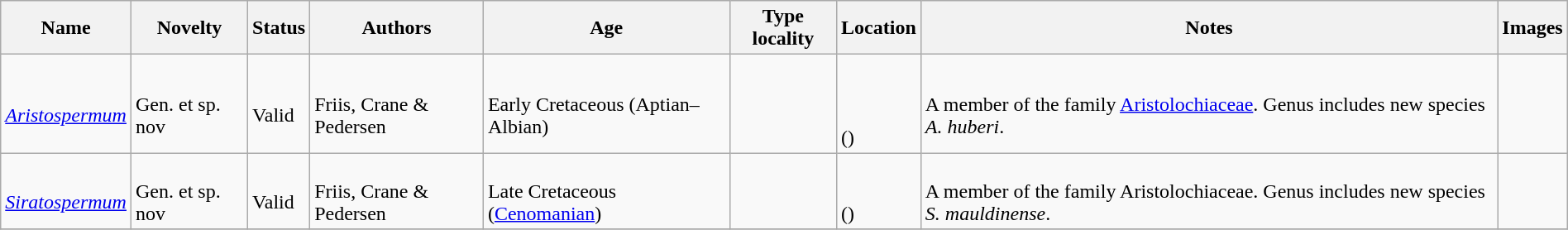<table class="wikitable sortable" align="center" width="100%">
<tr>
<th>Name</th>
<th>Novelty</th>
<th>Status</th>
<th>Authors</th>
<th>Age</th>
<th>Type locality</th>
<th>Location</th>
<th>Notes</th>
<th>Images</th>
</tr>
<tr>
<td><br><em><a href='#'>Aristospermum</a></em></td>
<td><br>Gen. et sp. nov</td>
<td><br>Valid</td>
<td><br>Friis, Crane & Pedersen</td>
<td><br>Early Cretaceous (Aptian–Albian)</td>
<td></td>
<td><br><br>
<br>()</td>
<td><br>A member of the family <a href='#'>Aristolochiaceae</a>. Genus includes new species <em>A. huberi</em>.</td>
<td></td>
</tr>
<tr>
<td><br><em><a href='#'>Siratospermum</a></em></td>
<td><br>Gen. et sp. nov</td>
<td><br>Valid</td>
<td><br>Friis, Crane & Pedersen</td>
<td><br>Late Cretaceous (<a href='#'>Cenomanian</a>)</td>
<td></td>
<td><br><br>()</td>
<td><br>A member of the family Aristolochiaceae. Genus includes new species <em>S. mauldinense</em>.</td>
<td></td>
</tr>
<tr>
</tr>
</table>
